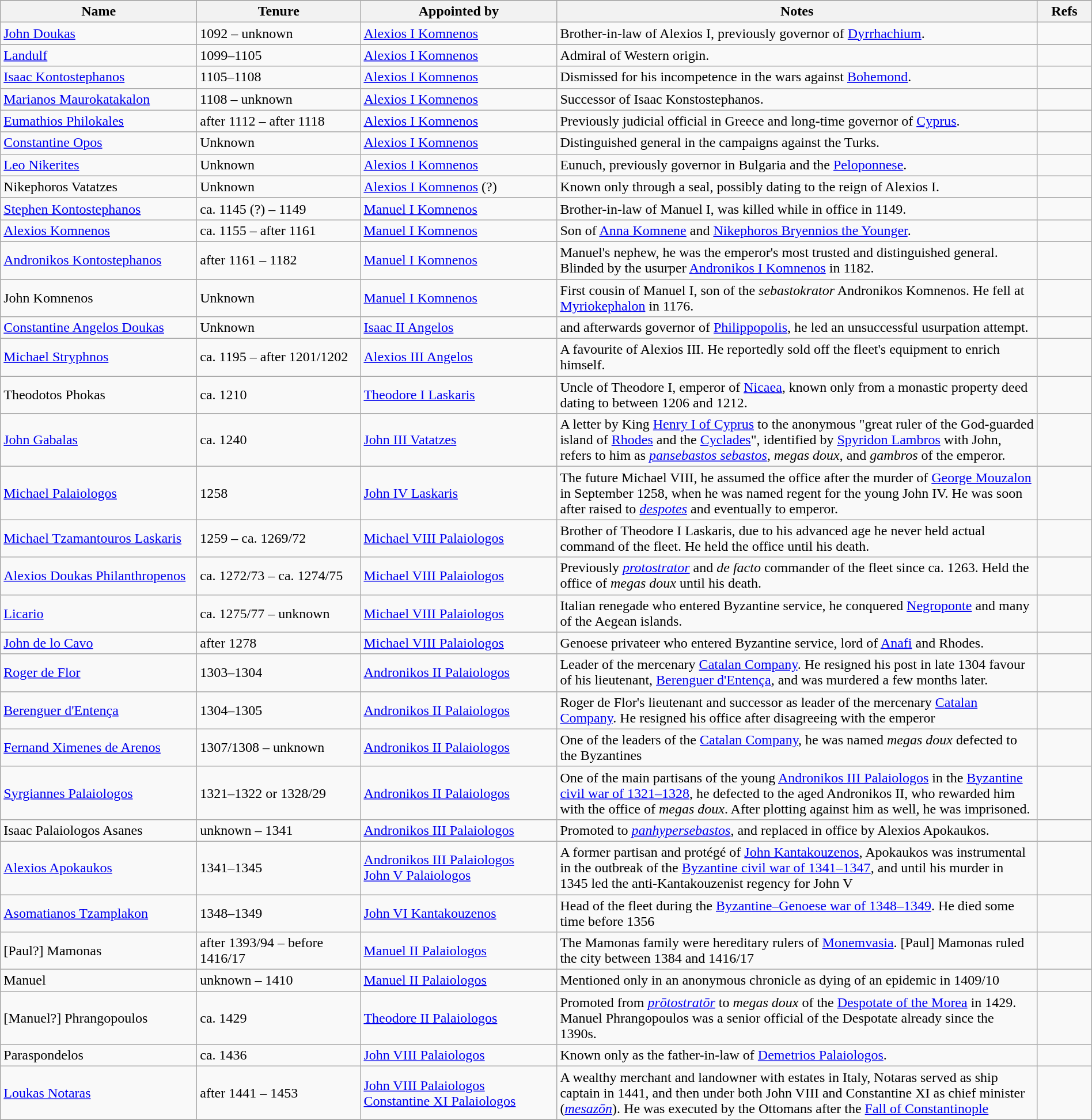<table class="wikitable" width="100%">
<tr bgcolor="#FFDEAD">
</tr>
<tr>
<th width="18%">Name</th>
<th width="15%">Tenure</th>
<th width="18%">Appointed by</th>
<th width="44%">Notes</th>
<th width="5%">Refs</th>
</tr>
<tr>
<td><a href='#'>John Doukas</a></td>
<td>1092 – unknown</td>
<td><a href='#'>Alexios I Komnenos</a></td>
<td>Brother-in-law of Alexios I, previously governor of <a href='#'>Dyrrhachium</a>.</td>
<td></td>
</tr>
<tr>
<td><a href='#'>Landulf</a></td>
<td>1099–1105</td>
<td><a href='#'>Alexios I Komnenos</a></td>
<td>Admiral of Western origin.</td>
<td></td>
</tr>
<tr>
<td><a href='#'>Isaac Kontostephanos</a></td>
<td>1105–1108</td>
<td><a href='#'>Alexios I Komnenos</a></td>
<td>Dismissed for his incompetence in the wars against <a href='#'>Bohemond</a>.</td>
<td></td>
</tr>
<tr>
<td><a href='#'>Marianos Maurokatakalon</a></td>
<td>1108 – unknown</td>
<td><a href='#'>Alexios I Komnenos</a></td>
<td>Successor of Isaac Konstostephanos.</td>
<td></td>
</tr>
<tr>
<td><a href='#'>Eumathios Philokales</a></td>
<td>after 1112 – after 1118</td>
<td><a href='#'>Alexios I Komnenos</a></td>
<td>Previously judicial official in Greece and long-time governor of <a href='#'>Cyprus</a>.</td>
<td></td>
</tr>
<tr>
<td><a href='#'>Constantine Opos</a></td>
<td>Unknown</td>
<td><a href='#'>Alexios I Komnenos</a></td>
<td>Distinguished general in the campaigns against the Turks.</td>
<td></td>
</tr>
<tr>
<td><a href='#'>Leo Nikerites</a></td>
<td>Unknown</td>
<td><a href='#'>Alexios I Komnenos</a></td>
<td>Eunuch, previously governor in Bulgaria and the <a href='#'>Peloponnese</a>.</td>
<td></td>
</tr>
<tr>
<td>Nikephoros Vatatzes</td>
<td>Unknown</td>
<td><a href='#'>Alexios I Komnenos</a> (?)</td>
<td>Known only through a seal, possibly dating to the reign of Alexios I.</td>
<td></td>
</tr>
<tr>
<td><a href='#'>Stephen Kontostephanos</a></td>
<td>ca. 1145 (?) – 1149</td>
<td><a href='#'>Manuel I Komnenos</a></td>
<td>Brother-in-law of Manuel I, was killed while in office in 1149.</td>
<td></td>
</tr>
<tr>
<td><a href='#'>Alexios Komnenos</a></td>
<td>ca. 1155 – after 1161</td>
<td><a href='#'>Manuel I Komnenos</a></td>
<td>Son of <a href='#'>Anna Komnene</a> and <a href='#'>Nikephoros Bryennios the Younger</a>.</td>
<td></td>
</tr>
<tr>
<td><a href='#'>Andronikos Kontostephanos</a></td>
<td>after 1161 – 1182</td>
<td><a href='#'>Manuel I Komnenos</a></td>
<td>Manuel's nephew, he was the emperor's most trusted and distinguished general. Blinded by the usurper <a href='#'>Andronikos I Komnenos</a> in 1182.</td>
<td></td>
</tr>
<tr>
<td>John Komnenos</td>
<td>Unknown</td>
<td><a href='#'>Manuel I Komnenos</a></td>
<td>First cousin of Manuel I, son of the <em>sebastokrator</em> Andronikos Komnenos. He fell at <a href='#'>Myriokephalon</a> in 1176.</td>
<td></td>
</tr>
<tr>
<td><a href='#'>Constantine Angelos Doukas</a></td>
<td>Unknown</td>
<td><a href='#'>Isaac II Angelos</a></td>
<td> and afterwards governor of <a href='#'>Philippopolis</a>, he led an unsuccessful usurpation attempt.</td>
<td></td>
</tr>
<tr>
<td><a href='#'>Michael Stryphnos</a></td>
<td>ca. 1195 – after 1201/1202</td>
<td><a href='#'>Alexios III Angelos</a></td>
<td>A favourite of Alexios III. He reportedly sold off the fleet's equipment to enrich himself.</td>
<td></td>
</tr>
<tr>
<td>Theodotos Phokas</td>
<td>ca. 1210</td>
<td><a href='#'>Theodore I Laskaris</a></td>
<td>Uncle of Theodore I, emperor of <a href='#'>Nicaea</a>, known only from a monastic property deed dating to between 1206 and 1212.</td>
<td></td>
</tr>
<tr>
<td><a href='#'>John Gabalas</a></td>
<td>ca. 1240</td>
<td><a href='#'>John III Vatatzes</a></td>
<td>A letter by King <a href='#'>Henry I of Cyprus</a> to the anonymous "great ruler of the God-guarded island of <a href='#'>Rhodes</a> and the <a href='#'>Cyclades</a>", identified by <a href='#'>Spyridon Lambros</a> with John, refers to him as <em><a href='#'>pansebastos sebastos</a></em>, <em>megas doux</em>, and <em>gambros</em> of the emperor.</td>
<td></td>
</tr>
<tr>
<td><a href='#'>Michael Palaiologos</a></td>
<td>1258</td>
<td><a href='#'>John IV Laskaris</a></td>
<td>The future Michael VIII, he assumed the office after the murder of <a href='#'>George Mouzalon</a> in September 1258, when he was named regent for the young John IV. He was soon after raised to <em><a href='#'>despotes</a></em> and eventually to emperor.</td>
<td></td>
</tr>
<tr>
<td><a href='#'>Michael Tzamantouros Laskaris</a></td>
<td>1259 – ca. 1269/72</td>
<td><a href='#'>Michael VIII Palaiologos</a></td>
<td>Brother of Theodore I Laskaris, due to his advanced age he never held actual command of the fleet. He held the office until his death.</td>
<td></td>
</tr>
<tr>
<td><a href='#'>Alexios Doukas Philanthropenos</a></td>
<td>ca. 1272/73 – ca. 1274/75</td>
<td><a href='#'>Michael VIII Palaiologos</a></td>
<td>Previously <em><a href='#'>protostrator</a></em> and <em>de facto</em> commander of the fleet since ca. 1263. Held the office of <em>megas doux</em> until his death.</td>
<td></td>
</tr>
<tr>
<td><a href='#'>Licario</a></td>
<td>ca. 1275/77 – unknown</td>
<td><a href='#'>Michael VIII Palaiologos</a></td>
<td>Italian renegade who entered Byzantine service, he conquered <a href='#'>Negroponte</a> and many of the Aegean islands.</td>
<td></td>
</tr>
<tr>
<td><a href='#'>John de lo Cavo</a></td>
<td>after 1278</td>
<td><a href='#'>Michael VIII Palaiologos</a></td>
<td>Genoese privateer who entered Byzantine service, lord of <a href='#'>Anafi</a> and Rhodes.</td>
<td></td>
</tr>
<tr>
<td><a href='#'>Roger de Flor</a></td>
<td>1303–1304</td>
<td><a href='#'>Andronikos II Palaiologos</a></td>
<td>Leader of the mercenary <a href='#'>Catalan Company</a>. He resigned his post in late 1304 favour of his lieutenant, <a href='#'>Berenguer d'Entença</a>, and was murdered a few months later.</td>
<td></td>
</tr>
<tr>
<td><a href='#'>Berenguer d'Entença</a></td>
<td>1304–1305</td>
<td><a href='#'>Andronikos II Palaiologos</a></td>
<td>Roger de Flor's lieutenant and successor as leader of the mercenary <a href='#'>Catalan Company</a>. He resigned his office after disagreeing with the emperor</td>
<td></td>
</tr>
<tr>
<td><a href='#'>Fernand Ximenes de Arenos</a></td>
<td>1307/1308 – unknown</td>
<td><a href='#'>Andronikos II Palaiologos</a></td>
<td>One of the leaders of the <a href='#'>Catalan Company</a>, he was named <em>megas doux</em> defected to the Byzantines</td>
<td></td>
</tr>
<tr>
<td><a href='#'>Syrgiannes Palaiologos</a></td>
<td>1321–1322 or 1328/29</td>
<td><a href='#'>Andronikos II Palaiologos</a></td>
<td>One of the main partisans of the young <a href='#'>Andronikos III Palaiologos</a> in the <a href='#'>Byzantine civil war of 1321–1328</a>, he defected to the aged Andronikos II, who rewarded him with the office of <em>megas doux</em>. After plotting against him as well, he was imprisoned.</td>
<td></td>
</tr>
<tr>
<td>Isaac Palaiologos Asanes</td>
<td>unknown – 1341</td>
<td><a href='#'>Andronikos III Palaiologos</a></td>
<td>Promoted to <em><a href='#'>panhypersebastos</a></em>, and replaced in office by Alexios Apokaukos.</td>
<td></td>
</tr>
<tr>
<td><a href='#'>Alexios Apokaukos</a></td>
<td>1341–1345</td>
<td><a href='#'>Andronikos III Palaiologos</a><br><a href='#'>John V Palaiologos</a></td>
<td>A former partisan and protégé of <a href='#'>John Kantakouzenos</a>, Apokaukos was instrumental in the outbreak of the <a href='#'>Byzantine civil war of 1341–1347</a>, and until his murder in 1345 led the anti-Kantakouzenist regency for John V</td>
<td></td>
</tr>
<tr>
<td><a href='#'>Asomatianos Tzamplakon</a></td>
<td>1348–1349</td>
<td><a href='#'>John VI Kantakouzenos</a></td>
<td>Head of the fleet during the <a href='#'>Byzantine–Genoese war of 1348–1349</a>. He died some time before 1356</td>
<td></td>
</tr>
<tr>
<td>[Paul?] Mamonas</td>
<td>after 1393/94 – before 1416/17</td>
<td><a href='#'>Manuel II Palaiologos</a></td>
<td>The Mamonas family were hereditary rulers of <a href='#'>Monemvasia</a>. [Paul] Mamonas ruled the city between 1384 and 1416/17</td>
<td></td>
</tr>
<tr>
<td>Manuel</td>
<td>unknown – 1410</td>
<td><a href='#'>Manuel II Palaiologos</a></td>
<td>Mentioned only in an anonymous chronicle as dying of an epidemic in 1409/10</td>
<td></td>
</tr>
<tr>
<td>[Manuel?] Phrangopoulos</td>
<td>ca. 1429</td>
<td><a href='#'>Theodore II Palaiologos</a></td>
<td>Promoted from <em><a href='#'>prōtostratōr</a></em> to <em>megas doux</em> of the <a href='#'>Despotate of the Morea</a> in 1429. Manuel Phrangopoulos was a senior official of the Despotate already since the 1390s.</td>
<td></td>
</tr>
<tr>
<td>Paraspondelos</td>
<td>ca. 1436</td>
<td><a href='#'>John VIII Palaiologos</a></td>
<td>Known only as the father-in-law of <a href='#'>Demetrios Palaiologos</a>.</td>
<td></td>
</tr>
<tr>
<td><a href='#'>Loukas Notaras</a></td>
<td>after 1441 – 1453</td>
<td><a href='#'>John VIII Palaiologos</a><br><a href='#'>Constantine XI Palaiologos</a></td>
<td>A wealthy merchant and landowner with estates in Italy, Notaras served as ship captain in 1441, and then under both John VIII and Constantine XI as chief minister (<em><a href='#'>mesazōn</a></em>). He was executed by the Ottomans after the <a href='#'>Fall of Constantinople</a></td>
<td></td>
</tr>
<tr>
</tr>
</table>
